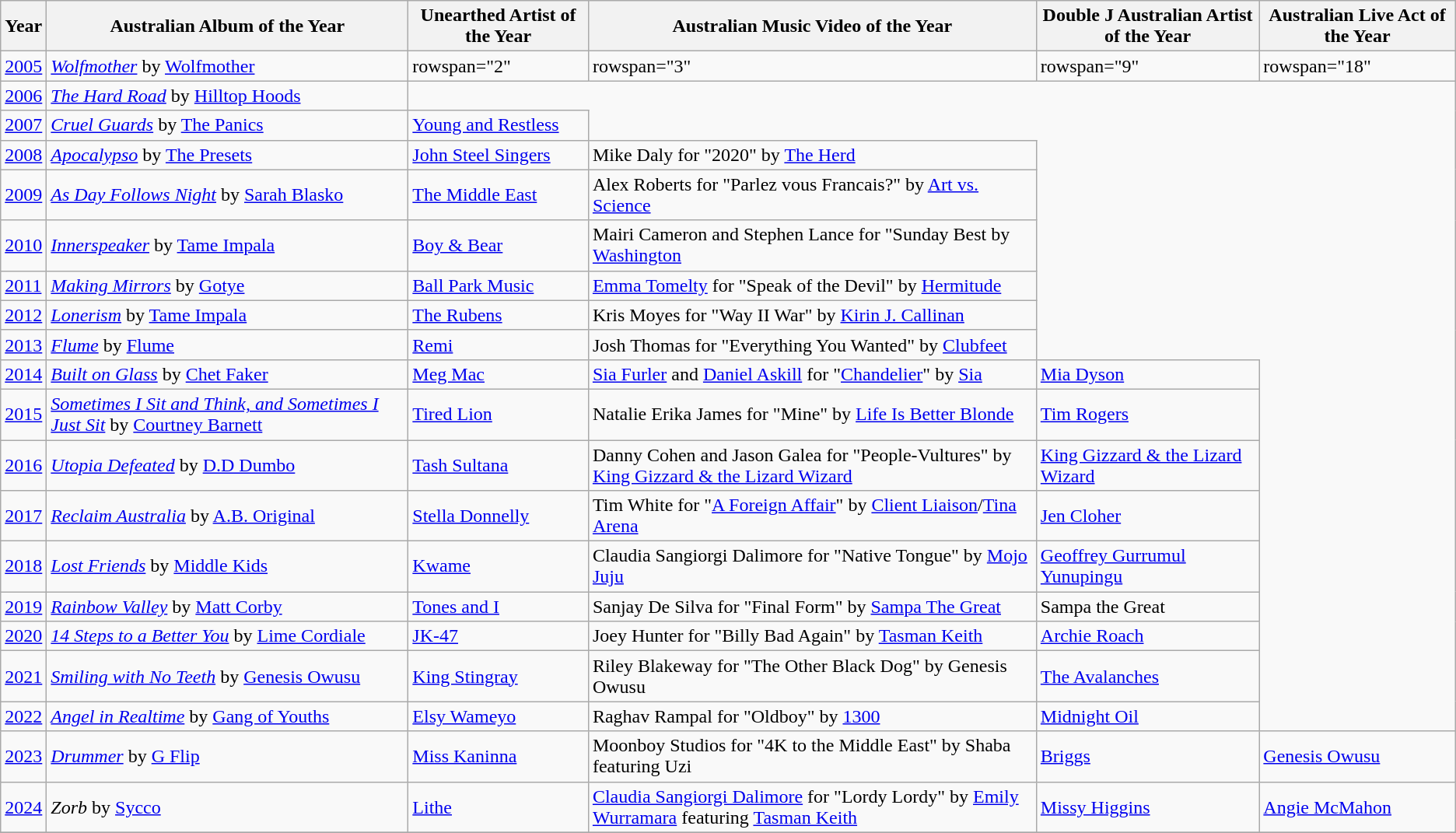<table class="wikitable">
<tr>
<th>Year</th>
<th>Australian Album of the Year</th>
<th>Unearthed Artist of the Year</th>
<th>Australian Music Video of the Year <br> </th>
<th>Double J Australian Artist of the Year</th>
<th>Australian Live Act of the Year</th>
</tr>
<tr>
<td><a href='#'>2005</a></td>
<td><em><a href='#'>Wolfmother</a></em> by <a href='#'>Wolfmother</a></td>
<td>rowspan="2" </td>
<td>rowspan="3" </td>
<td>rowspan="9" </td>
<td>rowspan="18" </td>
</tr>
<tr>
<td><a href='#'>2006</a></td>
<td><em><a href='#'>The Hard Road</a></em> by <a href='#'>Hilltop Hoods</a></td>
</tr>
<tr>
<td><a href='#'>2007</a></td>
<td><em><a href='#'>Cruel Guards</a></em> by <a href='#'>The Panics</a></td>
<td><a href='#'>Young and Restless</a></td>
</tr>
<tr>
<td><a href='#'>2008</a></td>
<td><em><a href='#'>Apocalypso</a></em> by <a href='#'>The Presets</a></td>
<td><a href='#'>John Steel Singers</a></td>
<td>Mike Daly for "2020" by <a href='#'>The Herd</a></td>
</tr>
<tr>
<td><a href='#'>2009</a></td>
<td><em><a href='#'>As Day Follows Night</a></em> by <a href='#'>Sarah Blasko</a></td>
<td><a href='#'>The Middle East</a></td>
<td>Alex Roberts for "Parlez vous Francais?" by <a href='#'>Art vs. Science</a></td>
</tr>
<tr>
<td><a href='#'>2010</a></td>
<td><em><a href='#'>Innerspeaker</a></em> by <a href='#'>Tame Impala</a></td>
<td><a href='#'>Boy & Bear</a></td>
<td>Mairi Cameron and Stephen Lance for "Sunday Best by <a href='#'>Washington</a></td>
</tr>
<tr>
<td><a href='#'>2011</a></td>
<td><em><a href='#'>Making Mirrors</a></em> by <a href='#'>Gotye</a></td>
<td><a href='#'>Ball Park Music</a></td>
<td><a href='#'>Emma Tomelty</a> for "Speak of the Devil" by <a href='#'>Hermitude</a></td>
</tr>
<tr>
<td><a href='#'>2012</a></td>
<td><em><a href='#'>Lonerism</a></em> by <a href='#'>Tame Impala</a></td>
<td><a href='#'>The Rubens</a></td>
<td>Kris Moyes for "Way II War" by <a href='#'>Kirin J. Callinan</a></td>
</tr>
<tr>
<td><a href='#'>2013</a></td>
<td><em><a href='#'>Flume</a></em> by <a href='#'>Flume</a></td>
<td><a href='#'>Remi</a></td>
<td>Josh Thomas for "Everything You Wanted" by <a href='#'>Clubfeet</a></td>
</tr>
<tr>
<td><a href='#'>2014</a></td>
<td><em><a href='#'>Built on Glass</a></em> by <a href='#'>Chet Faker</a></td>
<td><a href='#'>Meg Mac</a></td>
<td><a href='#'>Sia Furler</a> and <a href='#'>Daniel Askill</a> for "<a href='#'>Chandelier</a>" by <a href='#'>Sia</a></td>
<td><a href='#'>Mia Dyson</a></td>
</tr>
<tr>
<td><a href='#'>2015</a></td>
<td><em><a href='#'>Sometimes I Sit and Think, and Sometimes I Just Sit</a></em> by <a href='#'>Courtney Barnett</a></td>
<td><a href='#'>Tired Lion</a></td>
<td>Natalie Erika James for "Mine" by <a href='#'>Life Is Better Blonde</a></td>
<td><a href='#'>Tim Rogers</a></td>
</tr>
<tr>
<td><a href='#'>2016</a></td>
<td><em><a href='#'>Utopia Defeated</a></em> by <a href='#'>D.D Dumbo</a></td>
<td><a href='#'>Tash Sultana</a></td>
<td>Danny Cohen and Jason Galea for "People-Vultures" by <a href='#'>King Gizzard & the Lizard Wizard</a></td>
<td><a href='#'>King Gizzard & the Lizard Wizard</a></td>
</tr>
<tr>
<td><a href='#'>2017</a></td>
<td><em><a href='#'>Reclaim Australia</a></em> by <a href='#'>A.B. Original</a></td>
<td><a href='#'>Stella Donnelly</a></td>
<td>Tim White for "<a href='#'>A Foreign Affair</a>" by <a href='#'>Client Liaison</a>/<a href='#'>Tina Arena</a></td>
<td><a href='#'>Jen Cloher</a></td>
</tr>
<tr>
<td><a href='#'>2018</a></td>
<td><em><a href='#'>Lost Friends</a></em> by <a href='#'>Middle Kids</a></td>
<td><a href='#'>Kwame</a></td>
<td>Claudia Sangiorgi Dalimore for "Native Tongue" by <a href='#'>Mojo Juju</a></td>
<td><a href='#'>Geoffrey Gurrumul Yunupingu</a></td>
</tr>
<tr>
<td><a href='#'>2019</a></td>
<td><em><a href='#'>Rainbow Valley</a></em> by <a href='#'>Matt Corby</a></td>
<td><a href='#'>Tones and I</a></td>
<td>Sanjay De Silva for "Final Form" by <a href='#'>Sampa The Great</a></td>
<td>Sampa the Great</td>
</tr>
<tr>
<td><a href='#'>2020</a></td>
<td><em><a href='#'>14 Steps to a Better You</a></em> by <a href='#'>Lime Cordiale</a></td>
<td><a href='#'>JK-47</a></td>
<td>Joey Hunter for "Billy Bad Again" by <a href='#'>Tasman Keith</a></td>
<td><a href='#'>Archie Roach</a></td>
</tr>
<tr>
<td><a href='#'>2021</a></td>
<td><em><a href='#'>Smiling with No Teeth</a></em> by <a href='#'>Genesis Owusu</a></td>
<td><a href='#'>King Stingray</a></td>
<td>Riley Blakeway for "The Other Black Dog" by Genesis Owusu</td>
<td><a href='#'>The Avalanches</a></td>
</tr>
<tr>
<td><a href='#'>2022</a></td>
<td><em><a href='#'>Angel in Realtime</a></em> by <a href='#'>Gang of Youths</a></td>
<td><a href='#'>Elsy Wameyo</a></td>
<td>Raghav Rampal for "Oldboy" by <a href='#'>1300</a></td>
<td><a href='#'>Midnight Oil</a></td>
</tr>
<tr>
<td><a href='#'>2023</a></td>
<td><em><a href='#'>Drummer</a></em> by <a href='#'>G Flip</a></td>
<td><a href='#'>Miss Kaninna</a></td>
<td>Moonboy Studios for "4K to the Middle East" by Shaba featuring Uzi</td>
<td><a href='#'>Briggs</a></td>
<td><a href='#'>Genesis Owusu</a></td>
</tr>
<tr>
<td><a href='#'>2024</a></td>
<td><em>Zorb</em> by <a href='#'>Sycco</a></td>
<td><a href='#'>Lithe</a></td>
<td><a href='#'>Claudia Sangiorgi Dalimore</a> for "Lordy Lordy" by <a href='#'>Emily Wurramara</a> featuring <a href='#'>Tasman Keith</a></td>
<td><a href='#'>Missy Higgins</a></td>
<td><a href='#'>Angie McMahon</a></td>
</tr>
<tr>
</tr>
</table>
